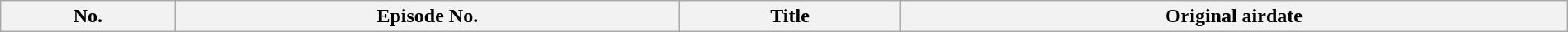<table class="wikitable plainrowheaders" style="width:100%; margin:auto;">
<tr>
<th>No.</th>
<th>Episode No.</th>
<th>Title</th>
<th>Original airdate<br>




</th>
</tr>
</table>
